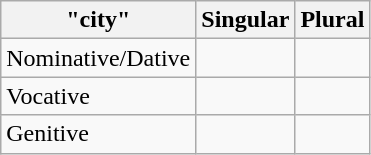<table class="wikitable">
<tr>
<th> "city"</th>
<th>Singular</th>
<th>Plural</th>
</tr>
<tr>
<td>Nominative/Dative</td>
<td> </td>
<td> </td>
</tr>
<tr>
<td>Vocative</td>
<td> </td>
<td> </td>
</tr>
<tr>
<td>Genitive</td>
<td> </td>
<td> </td>
</tr>
</table>
